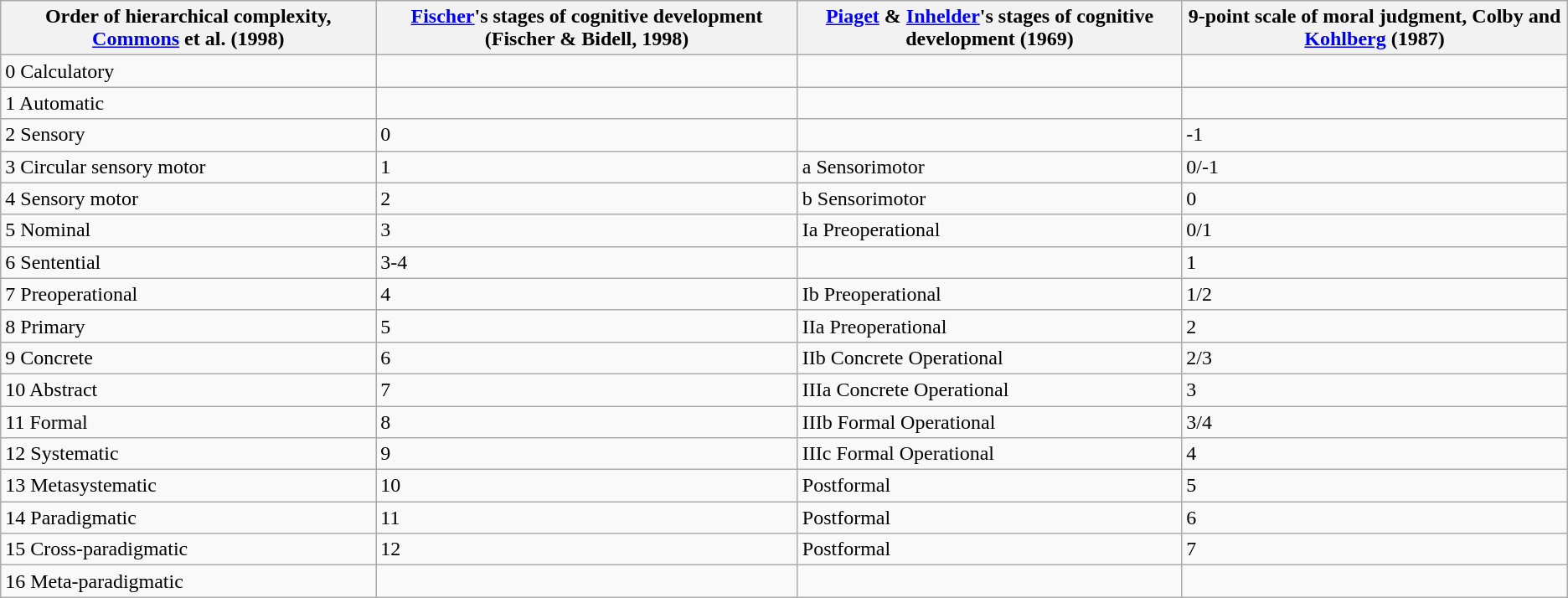<table class="wikitable">
<tr>
<th>Order of hierarchical complexity, <a href='#'>Commons</a> et al. (1998)</th>
<th><a href='#'>Fischer</a>'s stages of cognitive development (Fischer & Bidell, 1998)</th>
<th><a href='#'>Piaget</a> & <a href='#'>Inhelder</a>'s stages of cognitive development (1969)</th>
<th>9-point scale of moral judgment, Colby and <a href='#'>Kohlberg</a> (1987)</th>
</tr>
<tr>
<td>0 Calculatory</td>
<td></td>
<td></td>
<td></td>
</tr>
<tr>
<td>1 Automatic</td>
<td></td>
<td></td>
<td></td>
</tr>
<tr>
<td>2 Sensory</td>
<td>0</td>
<td></td>
<td>-1</td>
</tr>
<tr>
<td>3 Circular sensory motor</td>
<td>1</td>
<td>a Sensorimotor</td>
<td>0/-1</td>
</tr>
<tr>
<td>4 Sensory motor</td>
<td>2</td>
<td>b Sensorimotor</td>
<td>0</td>
</tr>
<tr>
<td>5 Nominal</td>
<td>3</td>
<td>Ia Preoperational</td>
<td>0/1</td>
</tr>
<tr>
<td>6 Sentential</td>
<td>3-4</td>
<td></td>
<td>1</td>
</tr>
<tr>
<td>7 Preoperational</td>
<td>4</td>
<td>Ib Preoperational</td>
<td>1/2</td>
</tr>
<tr>
<td>8 Primary</td>
<td>5</td>
<td>IIa Preoperational</td>
<td>2</td>
</tr>
<tr>
<td>9 Concrete</td>
<td>6</td>
<td>IIb Concrete Operational</td>
<td>2/3</td>
</tr>
<tr>
<td>10 Abstract</td>
<td>7</td>
<td>IIIa Concrete Operational</td>
<td>3</td>
</tr>
<tr>
<td>11 Formal</td>
<td>8</td>
<td>IIIb Formal Operational</td>
<td>3/4</td>
</tr>
<tr>
<td>12 Systematic</td>
<td>9</td>
<td>IIIc Formal Operational</td>
<td>4</td>
</tr>
<tr>
<td>13 Metasystematic</td>
<td>10</td>
<td>Postformal</td>
<td>5</td>
</tr>
<tr>
<td>14 Paradigmatic</td>
<td>11</td>
<td>Postformal</td>
<td>6</td>
</tr>
<tr>
<td>15 Cross-paradigmatic</td>
<td>12</td>
<td>Postformal</td>
<td>7</td>
</tr>
<tr>
<td>16 Meta-paradigmatic</td>
<td></td>
<td></td>
<td></td>
</tr>
</table>
